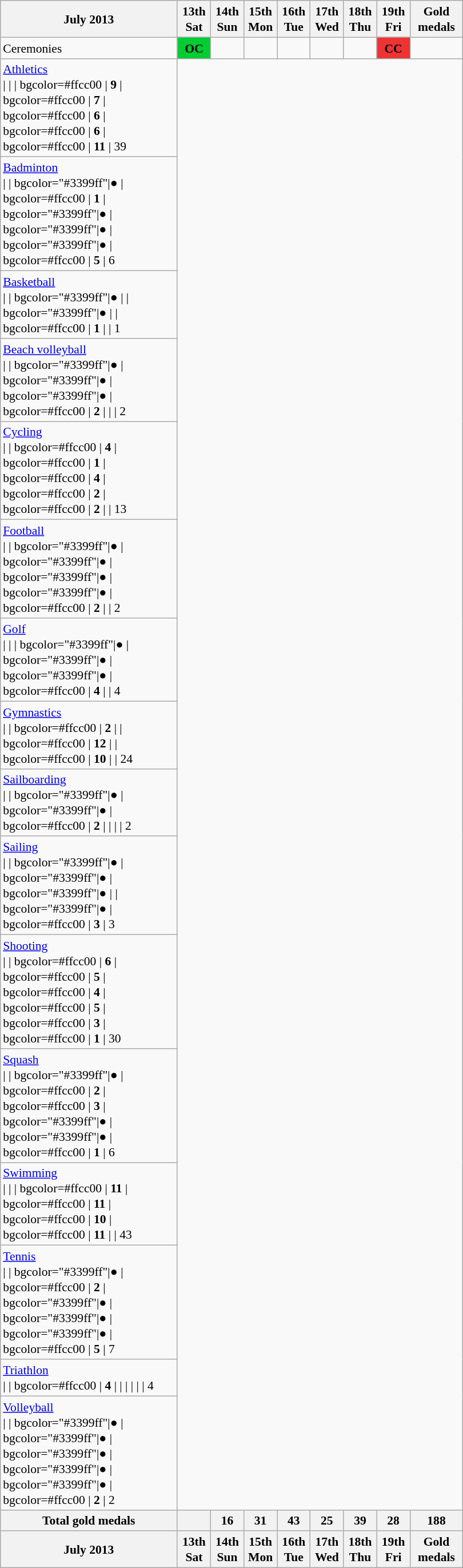<table class="wikitable" style="margin:0.5em auto; font-size:90%; line-height:1.25em;">
<tr>
<th width=200>July 2013</th>
<th width=32>13th<br>Sat</th>
<th width=32>14th<br>Sun</th>
<th width=32>15th<br>Mon</th>
<th width=32>16th<br>Tue</th>
<th width=32>17th<br>Wed</th>
<th width=32>18th<br>Thu</th>
<th width=32>19th<br>Fri</th>
<th width=55>Gold<br>medals</th>
</tr>
<tr>
<td>Ceremonies</td>
<td bgcolor=#00cc33 align=center><strong>OC</strong></td>
<td></td>
<td></td>
<td></td>
<td></td>
<td></td>
<td bgcolor=#ee3333 align=center><strong>CC</strong></td>
<td></td>
</tr>
<tr align="center">
<td align="left"> <a href='#'>Athletics</a><br>|
| 
| bgcolor=#ffcc00 | <strong>9</strong>
| bgcolor=#ffcc00 | <strong>7</strong>
| bgcolor=#ffcc00 | <strong>6</strong>
| bgcolor=#ffcc00 | <strong>6</strong>
| bgcolor=#ffcc00 | <strong>11</strong>
| 39</td>
</tr>
<tr align="center">
<td align="left"> <a href='#'>Badminton</a><br>|
| bgcolor="#3399ff"|●
| bgcolor=#ffcc00 | <strong>1</strong>
| bgcolor="#3399ff"|●
| bgcolor="#3399ff"|●
| bgcolor="#3399ff"|●
| bgcolor=#ffcc00 | <strong>5</strong>
| 6</td>
</tr>
<tr align="center">
<td align="left"> <a href='#'>Basketball</a><br>|
| bgcolor="#3399ff"|●
|
| bgcolor="#3399ff"|●
| 
| bgcolor=#ffcc00 | <strong>1</strong>
|
| 1</td>
</tr>
<tr align="center">
<td align="left"> <a href='#'>Beach volleyball</a><br>|
| bgcolor="#3399ff"|●
| bgcolor="#3399ff"|●
| bgcolor="#3399ff"|●
| bgcolor=#ffcc00 | <strong>2</strong>
|
|
| 2</td>
</tr>
<tr align="center">
<td align="left"> <a href='#'>Cycling</a><br>|
| bgcolor=#ffcc00 | <strong>4</strong>
| bgcolor=#ffcc00 | <strong>1</strong>
| bgcolor=#ffcc00 | <strong>4</strong>
| bgcolor=#ffcc00 | <strong>2</strong>
| bgcolor=#ffcc00 | <strong>2</strong>
|
| 13</td>
</tr>
<tr align="center">
<td align="left"> <a href='#'>Football</a><br>|
| bgcolor="#3399ff"|●
| bgcolor="#3399ff"|●
| bgcolor="#3399ff"|●
| bgcolor="#3399ff"|●
| bgcolor=#ffcc00 | <strong>2</strong>
|
| 2</td>
</tr>
<tr align="center">
<td align="left"> <a href='#'>Golf</a><br>|
| 
| bgcolor="#3399ff"|●
| bgcolor="#3399ff"|●
| bgcolor="#3399ff"|●
| bgcolor=#ffcc00 | <strong>4</strong>
|
| 4</td>
</tr>
<tr align="center">
<td align="left"> <a href='#'>Gymnastics</a><br>|
| bgcolor=#ffcc00 | <strong>2</strong>
| 
| bgcolor=#ffcc00 | <strong>12</strong>
|
| bgcolor=#ffcc00 | <strong>10</strong>
|
| 24</td>
</tr>
<tr align="center">
<td align="left"> <a href='#'>Sailboarding</a><br>|
| bgcolor="#3399ff"|●
| bgcolor="#3399ff"|●
| bgcolor=#ffcc00 | <strong>2</strong>
|
|
|
| 2</td>
</tr>
<tr align="center">
<td align="left"> <a href='#'>Sailing</a><br>|
| bgcolor="#3399ff"|●
| bgcolor="#3399ff"|●
| bgcolor="#3399ff"|●
|
| bgcolor="#3399ff"|●
| bgcolor=#ffcc00 | <strong>3</strong>
| 3</td>
</tr>
<tr align="center">
<td align="left"> <a href='#'>Shooting</a><br>|
| bgcolor=#ffcc00 | <strong>6</strong>
| bgcolor=#ffcc00 | <strong>5</strong>
| bgcolor=#ffcc00 | <strong>4</strong>
| bgcolor=#ffcc00 | <strong>5</strong>
| bgcolor=#ffcc00 | <strong>3</strong>
| bgcolor=#ffcc00 | <strong>1</strong>
| 30</td>
</tr>
<tr align="center">
<td align="left"> <a href='#'>Squash</a><br>|
| bgcolor="#3399ff"|●
| bgcolor=#ffcc00 | <strong>2</strong>
| bgcolor=#ffcc00 | <strong>3</strong>
| bgcolor="#3399ff"|●
| bgcolor="#3399ff"|●
| bgcolor=#ffcc00 | <strong>1</strong>
| 6</td>
</tr>
<tr align="center">
<td align="left"> <a href='#'>Swimming</a><br>|
| 
| bgcolor=#ffcc00 | <strong>11</strong>
| bgcolor=#ffcc00 | <strong>11</strong>
| bgcolor=#ffcc00 | <strong>10</strong>
| bgcolor=#ffcc00 | <strong>11</strong>
|
| 43</td>
</tr>
<tr align="center">
<td align="left"> <a href='#'>Tennis</a><br>|
| bgcolor="#3399ff"|●
| bgcolor=#ffcc00 | <strong>2</strong>
| bgcolor="#3399ff"|●
| bgcolor="#3399ff"|●
| bgcolor="#3399ff"|●
| bgcolor=#ffcc00 | <strong>5</strong>
| 7</td>
</tr>
<tr align="center">
<td align="left"> <a href='#'>Triathlon</a><br>|
| bgcolor=#ffcc00 | <strong>4</strong>
|
|
|
|
|
| 4</td>
</tr>
<tr align="center">
<td align="left"> <a href='#'>Volleyball</a><br>|
| bgcolor="#3399ff"|●
| bgcolor="#3399ff"|●
| bgcolor="#3399ff"|●
| bgcolor="#3399ff"|●
| bgcolor="#3399ff"|●
| bgcolor=#ffcc00 | <strong>2</strong>
| 2</td>
</tr>
<tr>
<th>Total gold medals</th>
<th></th>
<th>16</th>
<th>31</th>
<th>43</th>
<th>25</th>
<th>39</th>
<th>28</th>
<th>188</th>
</tr>
<tr>
<th width=200>July 2013</th>
<th width=32>13th<br>Sat</th>
<th width=32>14th<br>Sun</th>
<th width=32>15th<br>Mon</th>
<th width=32>16th<br>Tue</th>
<th width=32>17th<br>Wed</th>
<th width=32>18th<br>Thu</th>
<th width=32>19th<br>Fri</th>
<th width=55>Gold<br>medals</th>
</tr>
</table>
